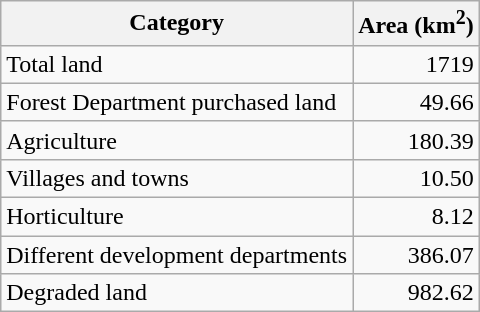<table class="wikitable">
<tr>
<th>Category</th>
<th>Area (km<sup>2</sup>)</th>
</tr>
<tr>
<td>Total land</td>
<td align="right">1719</td>
</tr>
<tr>
<td>Forest Department purchased land</td>
<td align="right">49.66</td>
</tr>
<tr>
<td>Agriculture</td>
<td align="right">180.39</td>
</tr>
<tr>
<td>Villages and towns</td>
<td align="right">10.50</td>
</tr>
<tr>
<td>Horticulture</td>
<td align="right">8.12</td>
</tr>
<tr>
<td>Different development departments</td>
<td align="right">386.07</td>
</tr>
<tr>
<td>Degraded land</td>
<td align="right">982.62</td>
</tr>
</table>
